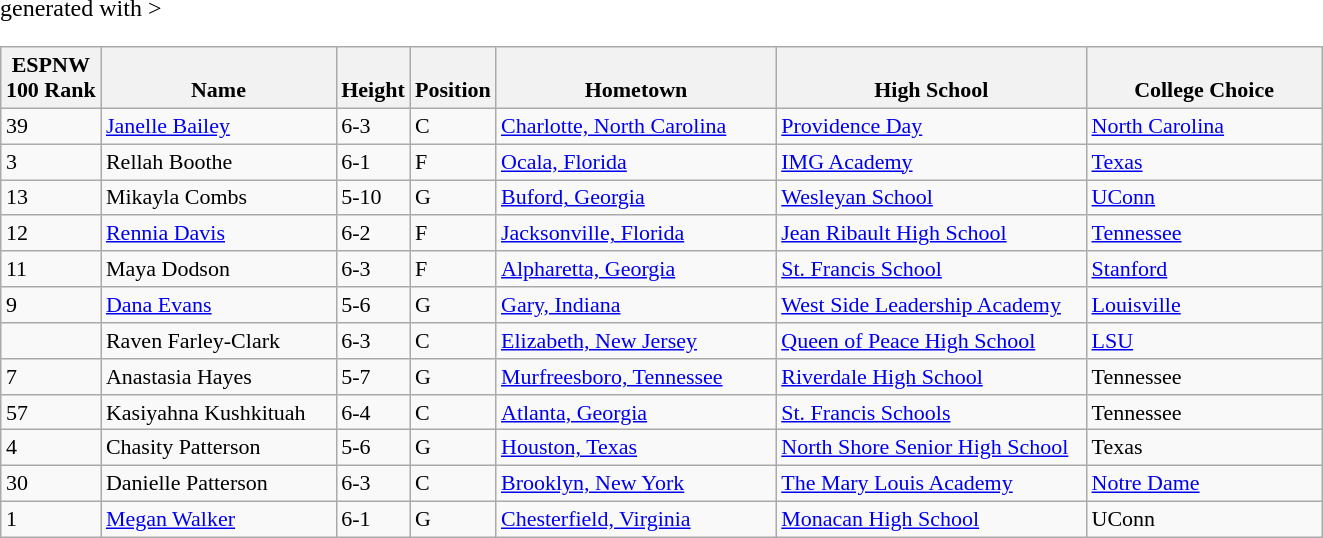<table class="wikitable sortable" <hiddentext>generated with >
<tr style="font-size:11pt"  valign="bottom">
<th>ESPNW<br>100 Rank</th>
<th width="150" height="15">Name</th>
<th width="36">Height</th>
<th width="44">Position</th>
<th width="180">Hometown</th>
<th width="200">High School</th>
<th width="150">College Choice</th>
</tr>
<tr style="font-size:11pt"  valign="bottom">
<td>39</td>
<td height="15"><a href='#'>Janelle Bailey</a></td>
<td>6-3</td>
<td>C</td>
<td><a href='#'>Charlotte, North Carolina</a></td>
<td><a href='#'>Providence Day</a></td>
<td><a href='#'>North Carolina</a></td>
</tr>
<tr style="font-size:11pt"  valign="bottom">
<td>3</td>
<td height="15">Rellah Boothe</td>
<td>6-1</td>
<td>F</td>
<td><a href='#'>Ocala, Florida</a></td>
<td><a href='#'>IMG Academy</a></td>
<td><a href='#'>Texas</a></td>
</tr>
<tr style="font-size:11pt"  valign="bottom">
<td>13</td>
<td height="15">Mikayla Combs</td>
<td>5-10</td>
<td>G</td>
<td><a href='#'>Buford, Georgia</a></td>
<td><a href='#'>Wesleyan School</a></td>
<td><a href='#'>UConn</a></td>
</tr>
<tr style="font-size:11pt"  valign="bottom">
<td>12</td>
<td height="15"><a href='#'>Rennia Davis</a></td>
<td>6-2</td>
<td>F</td>
<td><a href='#'>Jacksonville, Florida</a></td>
<td><a href='#'>Jean Ribault High School</a></td>
<td><a href='#'>Tennessee</a></td>
</tr>
<tr style="font-size:11pt"  valign="bottom">
<td>11</td>
<td height="15">Maya Dodson</td>
<td>6-3</td>
<td>F</td>
<td><a href='#'>Alpharetta, Georgia</a></td>
<td><a href='#'>St. Francis School</a></td>
<td><a href='#'>Stanford</a></td>
</tr>
<tr style="font-size:11pt"  valign="bottom">
<td>9</td>
<td height="15"><a href='#'>Dana Evans</a></td>
<td>5-6</td>
<td>G</td>
<td><a href='#'>Gary, Indiana</a></td>
<td><a href='#'>West Side Leadership Academy</a></td>
<td><a href='#'>Louisville</a></td>
</tr>
<tr style="font-size:11pt"  valign="bottom">
<td></td>
<td height="15">Raven Farley-Clark</td>
<td>6-3</td>
<td>C</td>
<td><a href='#'>Elizabeth, New Jersey</a></td>
<td><a href='#'>Queen of Peace High School</a></td>
<td><a href='#'>LSU</a></td>
</tr>
<tr style="font-size:11pt"  valign="bottom">
<td>7</td>
<td height="15">Anastasia Hayes</td>
<td>5-7</td>
<td>G</td>
<td><a href='#'>Murfreesboro, Tennessee</a></td>
<td><a href='#'>Riverdale High School</a></td>
<td>Tennessee</td>
</tr>
<tr style="font-size:11pt"  valign="bottom">
<td>57</td>
<td height="15">Kasiyahna Kushkituah</td>
<td>6-4</td>
<td>C</td>
<td><a href='#'>Atlanta, Georgia</a></td>
<td><a href='#'>St. Francis Schools</a></td>
<td>Tennessee</td>
</tr>
<tr style="font-size:11pt"  valign="bottom">
<td>4</td>
<td height="15">Chasity Patterson</td>
<td>5-6</td>
<td>G</td>
<td><a href='#'>Houston, Texas</a></td>
<td><a href='#'>North Shore Senior High School</a></td>
<td>Texas</td>
</tr>
<tr style="font-size:11pt"  valign="bottom">
<td>30</td>
<td height="15">Danielle Patterson</td>
<td>6-3</td>
<td>C</td>
<td><a href='#'>Brooklyn, New York</a></td>
<td><a href='#'>The Mary Louis Academy</a></td>
<td><a href='#'>Notre Dame</a></td>
</tr>
<tr style="font-size:11pt"  valign="bottom">
<td>1</td>
<td height="15"><a href='#'>Megan Walker</a></td>
<td>6-1</td>
<td>G</td>
<td><a href='#'>Chesterfield, Virginia</a></td>
<td><a href='#'>Monacan High School</a></td>
<td>UConn</td>
</tr>
</table>
